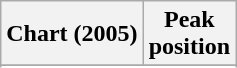<table class="wikitable sortable">
<tr>
<th align="left">Chart (2005)</th>
<th align="center">Peak<br>position</th>
</tr>
<tr>
</tr>
<tr>
</tr>
</table>
